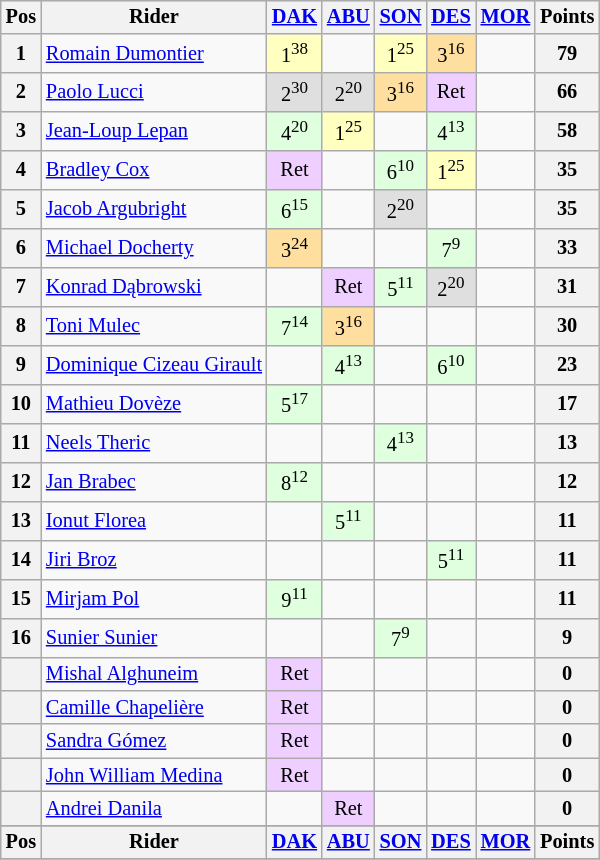<table class="wikitable" style="font-size: 85%; text-align: center; display: inline-table;">
<tr valign="top">
<th valign="middle">Pos</th>
<th valign="middle">Rider</th>
<th><a href='#'>DAK</a><br></th>
<th><a href='#'>ABU</a><br></th>
<th><a href='#'>SON</a><br></th>
<th><a href='#'>DES</a><br></th>
<th><a href='#'>MOR</a><br></th>
<th valign="middle">Points</th>
</tr>
<tr>
<th>1</th>
<td align=left> <a href='#'>Romain Dumontier</a></td>
<td style="background:#ffffbf;">1<sup>38</sup></td>
<td></td>
<td style="background:#ffffbf;">1<sup>25</sup></td>
<td style="background:#ffdf9f;">3<sup>16</sup></td>
<td></td>
<th>79</th>
</tr>
<tr>
<th>2</th>
<td align=left> <a href='#'>Paolo Lucci</a></td>
<td style="background:#dfdfdf;">2<sup>30</sup></td>
<td style="background:#dfdfdf;">2<sup>20</sup></td>
<td style="background:#ffdf9f;">3<sup>16</sup></td>
<td style="background:#efcfff;">Ret</td>
<td></td>
<th>66</th>
</tr>
<tr>
<th>3</th>
<td align=left> <a href='#'>Jean-Loup Lepan</a></td>
<td style="background:#dfffdf;">4<sup>20</sup></td>
<td style="background:#ffffbf;">1<sup>25</sup></td>
<td></td>
<td style="background:#dfffdf;">4<sup>13</sup></td>
<td></td>
<th>58</th>
</tr>
<tr>
<th>4</th>
<td align=left> <a href='#'>Bradley Cox</a></td>
<td style="background:#efcfff;">Ret</td>
<td></td>
<td style="background:#dfffdf;">6<sup>10</sup></td>
<td style="background:#ffffbf;">1<sup>25</sup></td>
<td></td>
<th>35</th>
</tr>
<tr>
<th>5</th>
<td align=left> <a href='#'>Jacob Argubright</a></td>
<td style="background:#dfffdf;">6<sup>15</sup></td>
<td></td>
<td style="background:#dfdfdf;">2<sup>20</sup></td>
<td></td>
<td></td>
<th>35</th>
</tr>
<tr>
<th>6</th>
<td align=left> <a href='#'>Michael Docherty</a></td>
<td style="background:#ffdf9f;">3<sup>24</sup></td>
<td></td>
<td></td>
<td style="background:#dfffdf;">7<sup>9</sup></td>
<td></td>
<th>33</th>
</tr>
<tr>
<th>7</th>
<td align=left> <a href='#'>Konrad Dąbrowski</a></td>
<td></td>
<td style="background:#efcfff;">Ret</td>
<td style="background:#dfffdf;">5<sup>11</sup></td>
<td style="background:#dfdfdf;">2<sup>20</sup></td>
<td></td>
<th>31</th>
</tr>
<tr>
<th>8</th>
<td align=left> <a href='#'>Toni Mulec</a></td>
<td style="background:#dfffdf;">7<sup>14</sup></td>
<td style="background:#ffdf9f;">3<sup>16</sup></td>
<td></td>
<td></td>
<td></td>
<th>30</th>
</tr>
<tr>
<th>9</th>
<td align=left> <a href='#'>Dominique Cizeau Girault</a></td>
<td></td>
<td style="background:#dfffdf;">4<sup>13</sup></td>
<td></td>
<td style="background:#dfffdf;">6<sup>10</sup></td>
<td></td>
<th>23</th>
</tr>
<tr>
<th>10</th>
<td align=left> <a href='#'>Mathieu Dovèze</a></td>
<td style="background:#dfffdf;">5<sup>17</sup></td>
<td></td>
<td></td>
<td></td>
<td></td>
<th>17</th>
</tr>
<tr>
<th>11</th>
<td align=left> <a href='#'>Neels Theric</a></td>
<td></td>
<td></td>
<td style="background:#dfffdf;">4<sup>13</sup></td>
<td></td>
<td></td>
<th>13</th>
</tr>
<tr>
<th>12</th>
<td align=left> <a href='#'>Jan Brabec</a></td>
<td style="background:#dfffdf;">8<sup>12</sup></td>
<td></td>
<td></td>
<td></td>
<td></td>
<th>12</th>
</tr>
<tr>
<th>13</th>
<td align=left> <a href='#'>Ionut Florea</a></td>
<td></td>
<td style="background:#dfffdf;">5<sup>11</sup></td>
<td></td>
<td></td>
<td></td>
<th>11</th>
</tr>
<tr>
<th>14</th>
<td align=left> <a href='#'>Jiri Broz</a></td>
<td></td>
<td></td>
<td></td>
<td style="background:#dfffdf;">5<sup>11</sup></td>
<td></td>
<th>11</th>
</tr>
<tr>
<th>15</th>
<td align=left> <a href='#'>Mirjam Pol</a></td>
<td style="background:#dfffdf;">9<sup>11</sup></td>
<td></td>
<td></td>
<td></td>
<td></td>
<th>11</th>
</tr>
<tr>
<th>16</th>
<td align=left> <a href='#'>Sunier Sunier</a></td>
<td></td>
<td></td>
<td style="background:#dfffdf;">7<sup>9</sup></td>
<td></td>
<td></td>
<th>9</th>
</tr>
<tr>
<th></th>
<td align=left> <a href='#'>Mishal Alghuneim</a></td>
<td style="background:#efcfff;">Ret</td>
<td></td>
<td></td>
<td></td>
<td></td>
<th>0</th>
</tr>
<tr>
<th></th>
<td align=left> <a href='#'>Camille Chapelière</a></td>
<td style="background:#efcfff;">Ret</td>
<td></td>
<td></td>
<td></td>
<td></td>
<th>0</th>
</tr>
<tr>
<th></th>
<td align=left> <a href='#'>Sandra Gómez</a></td>
<td style="background:#efcfff;">Ret</td>
<td></td>
<td></td>
<td></td>
<td></td>
<th>0</th>
</tr>
<tr>
<th></th>
<td align=left> <a href='#'>John William Medina</a></td>
<td style="background:#efcfff;">Ret</td>
<td></td>
<td></td>
<td></td>
<td></td>
<th>0</th>
</tr>
<tr>
<th></th>
<td align=left> <a href='#'>Andrei Danila</a></td>
<td></td>
<td style="background:#efcfff;">Ret</td>
<td></td>
<td></td>
<td></td>
<th>0</th>
</tr>
<tr>
</tr>
<tr valign="top">
<th valign="middle">Pos</th>
<th valign="middle">Rider</th>
<th><a href='#'>DAK</a><br></th>
<th><a href='#'>ABU</a><br></th>
<th><a href='#'>SON</a><br></th>
<th><a href='#'>DES</a><br></th>
<th><a href='#'>MOR</a><br></th>
<th valign="middle">Points</th>
</tr>
<tr>
</tr>
</table>
